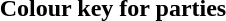<table class="toccolours" style="width:50em">
<tr>
<th>Colour key for parties</th>
</tr>
<tr>
<td><br>





</td>
</tr>
</table>
